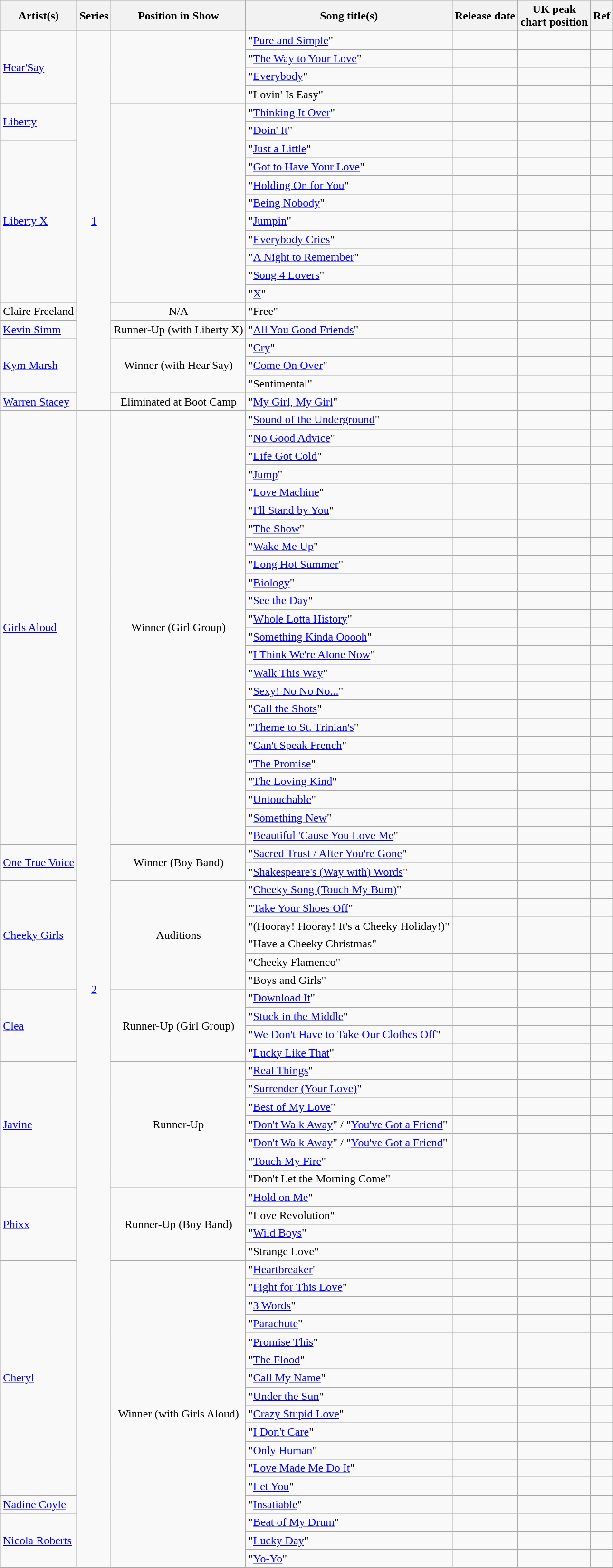<table class="wikitable sortable">
<tr>
<th>Artist(s)</th>
<th>Series</th>
<th>Position in Show</th>
<th>Song title(s)</th>
<th>Release date</th>
<th>UK peak<br>chart position</th>
<th class="unsortable">Ref</th>
</tr>
<tr>
<td rowspan="4"><a href='#'>Hear'Say</a></td>
<td style="text-align:center;" rowspan="21"><a href='#'>1</a></td>
<td style="text-align:center;" rowspan="4"></td>
<td>"<a href='#'>Pure and Simple</a>"</td>
<td></td>
<td style="text-align:center;"></td>
<td></td>
</tr>
<tr>
<td>"<a href='#'>The Way to Your Love</a>"</td>
<td></td>
<td style="text-align:center;"></td>
<td></td>
</tr>
<tr>
<td>"<a href='#'>Everybody</a>"</td>
<td></td>
<td style="text-align:center;"></td>
<td></td>
</tr>
<tr>
<td>"Lovin' Is Easy"</td>
<td></td>
<td style="text-align:center;"></td>
<td></td>
</tr>
<tr>
<td rowspan="2"><a href='#'>Liberty</a> </td>
<td style="text-align:center;" rowspan="11"></td>
<td>"<a href='#'>Thinking It Over</a>"</td>
<td></td>
<td style="text-align:center;"></td>
<td></td>
</tr>
<tr>
<td>"<a href='#'>Doin' It</a>"</td>
<td></td>
<td style="text-align:center;"></td>
<td></td>
</tr>
<tr>
<td rowspan="9"><a href='#'>Liberty X</a></td>
<td>"<a href='#'>Just a Little</a>"</td>
<td></td>
<td style="text-align:center;"></td>
<td></td>
</tr>
<tr>
<td>"<a href='#'>Got to Have Your Love</a>"</td>
<td></td>
<td style="text-align:center;"></td>
<td></td>
</tr>
<tr>
<td>"<a href='#'>Holding On for You</a>"</td>
<td></td>
<td style="text-align:center;"></td>
<td></td>
</tr>
<tr>
<td>"<a href='#'>Being Nobody</a>" </td>
<td></td>
<td style="text-align:center;"></td>
<td></td>
</tr>
<tr>
<td>"<a href='#'>Jumpin</a>"</td>
<td></td>
<td style="text-align:center;"></td>
<td></td>
</tr>
<tr>
<td>"<a href='#'>Everybody Cries</a>"</td>
<td></td>
<td style="text-align:center;"></td>
<td></td>
</tr>
<tr>
<td>"<a href='#'>A Night to Remember</a>"</td>
<td></td>
<td style="text-align:center;"></td>
<td></td>
</tr>
<tr>
<td>"<a href='#'>Song 4 Lovers</a>"</td>
<td></td>
<td style="text-align:center;"></td>
<td></td>
</tr>
<tr>
<td>"<a href='#'>X</a>"</td>
<td></td>
<td style="text-align:center;"></td>
<td></td>
</tr>
<tr>
<td>Claire Freeland</td>
<td style="text-align:center;">N/A</td>
<td>"Free"</td>
<td></td>
<td style="text-align:center;"></td>
<td></td>
</tr>
<tr>
<td><a href='#'>Kevin Simm</a></td>
<td style="text-align:center;">Runner-Up (with Liberty X)</td>
<td>"<a href='#'>All You Good Friends</a>"</td>
<td></td>
<td style="text-align:center;"></td>
<td></td>
</tr>
<tr>
<td rowspan="3"><a href='#'>Kym Marsh</a> </td>
<td style="text-align:center;" rowspan="3">Winner (with Hear'Say)</td>
<td>"<a href='#'>Cry</a>"</td>
<td></td>
<td style="text-align:center;"></td>
<td></td>
</tr>
<tr>
<td>"<a href='#'>Come On Over</a>"</td>
<td></td>
<td style="text-align:center;"></td>
<td></td>
</tr>
<tr>
<td>"Sentimental"</td>
<td></td>
<td style="text-align:center;"></td>
<td></td>
</tr>
<tr>
<td><a href='#'>Warren Stacey</a></td>
<td style="text-align:center;">Eliminated at Boot Camp</td>
<td>"<a href='#'>My Girl, My Girl</a>"</td>
<td></td>
<td style="text-align:center;"></td>
<td></td>
</tr>
<tr>
<td rowspan="24"><a href='#'>Girls Aloud</a></td>
<td style="text-align:center;" rowspan="64"><a href='#'>2</a></td>
<td style="text-align:center;" rowspan="24">Winner (Girl Group)</td>
<td>"<a href='#'>Sound of the Underground</a>"</td>
<td></td>
<td style="text-align:center;"></td>
<td></td>
</tr>
<tr>
<td>"<a href='#'>No Good Advice</a>"</td>
<td></td>
<td style="text-align:center;"></td>
<td></td>
</tr>
<tr>
<td>"<a href='#'>Life Got Cold</a>"</td>
<td></td>
<td style="text-align:center;"></td>
<td></td>
</tr>
<tr>
<td>"<a href='#'>Jump</a>"</td>
<td></td>
<td style="text-align:center;"></td>
<td></td>
</tr>
<tr>
<td>"<a href='#'>Love Machine</a>"</td>
<td></td>
<td style="text-align:center;"></td>
<td></td>
</tr>
<tr>
<td>"<a href='#'>I'll Stand by You</a>"</td>
<td></td>
<td style="text-align:center;"></td>
<td></td>
</tr>
<tr>
<td>"<a href='#'>The Show</a>"</td>
<td></td>
<td style="text-align:center;"></td>
<td></td>
</tr>
<tr>
<td>"<a href='#'>Wake Me Up</a>"</td>
<td></td>
<td style="text-align:center;"></td>
<td></td>
</tr>
<tr>
<td>"<a href='#'>Long Hot Summer</a>"</td>
<td></td>
<td style="text-align:center;"></td>
<td></td>
</tr>
<tr>
<td>"<a href='#'>Biology</a>"</td>
<td></td>
<td style="text-align:center;"></td>
<td></td>
</tr>
<tr>
<td>"<a href='#'>See the Day</a>"</td>
<td></td>
<td style="text-align:center;"></td>
<td></td>
</tr>
<tr>
<td>"<a href='#'>Whole Lotta History</a>"</td>
<td></td>
<td style="text-align:center;"></td>
<td></td>
</tr>
<tr>
<td>"<a href='#'>Something Kinda Ooooh</a>"</td>
<td></td>
<td style="text-align:center;"></td>
<td></td>
</tr>
<tr>
<td>"<a href='#'>I Think We're Alone Now</a>"</td>
<td></td>
<td style="text-align:center;"></td>
<td></td>
</tr>
<tr>
<td>"<a href='#'>Walk This Way</a>"</td>
<td></td>
<td style="text-align:center;"></td>
<td></td>
</tr>
<tr>
<td>"<a href='#'>Sexy! No No No...</a>"</td>
<td></td>
<td style="text-align:center;"></td>
<td></td>
</tr>
<tr>
<td>"<a href='#'>Call the Shots</a>"</td>
<td></td>
<td style="text-align:center;"></td>
<td></td>
</tr>
<tr>
<td>"<a href='#'>Theme to St. Trinian's</a>"</td>
<td></td>
<td style="text-align:center;"></td>
<td></td>
</tr>
<tr>
<td>"<a href='#'>Can't Speak French</a>"</td>
<td></td>
<td style="text-align:center;"></td>
<td></td>
</tr>
<tr>
<td>"<a href='#'>The Promise</a>"</td>
<td></td>
<td style="text-align:center;"></td>
<td></td>
</tr>
<tr>
<td>"<a href='#'>The Loving Kind</a>"</td>
<td></td>
<td style="text-align:center;"></td>
<td></td>
</tr>
<tr>
<td>"<a href='#'>Untouchable</a>"</td>
<td></td>
<td style="text-align:center;"></td>
<td></td>
</tr>
<tr>
<td>"<a href='#'>Something New</a>"</td>
<td></td>
<td style="text-align:center;"></td>
<td></td>
</tr>
<tr>
<td>"<a href='#'>Beautiful 'Cause You Love Me</a>"</td>
<td></td>
<td style="text-align:center;"></td>
<td></td>
</tr>
<tr>
<td rowspan="2"><a href='#'>One True Voice</a></td>
<td rowspan="2" style="text-align:center;">Winner (Boy Band)</td>
<td>"<a href='#'>Sacred Trust / After You're Gone</a>"</td>
<td></td>
<td style="text-align:center;"></td>
<td></td>
</tr>
<tr>
<td>"<a href='#'>Shakespeare's (Way with) Words</a>"</td>
<td></td>
<td style="text-align:center;"></td>
<td></td>
</tr>
<tr>
<td rowspan="6"><a href='#'>Cheeky Girls</a></td>
<td rowspan="6" style="text-align:center;">Auditions</td>
<td>"<a href='#'>Cheeky Song (Touch My Bum)</a>"</td>
<td></td>
<td style="text-align:center;"></td>
<td></td>
</tr>
<tr>
<td>"<a href='#'>Take Your Shoes Off</a>"</td>
<td></td>
<td style="text-align:center;"></td>
<td></td>
</tr>
<tr>
<td>"(Hooray! Hooray! It's a Cheeky Holiday!)"</td>
<td></td>
<td style="text-align:center;"></td>
<td></td>
</tr>
<tr>
<td>"Have a Cheeky Christmas"</td>
<td></td>
<td style="text-align:center;"></td>
<td></td>
</tr>
<tr>
<td>"Cheeky Flamenco"</td>
<td></td>
<td style="text-align:center;"></td>
<td></td>
</tr>
<tr>
<td>"Boys and Girls"</td>
<td></td>
<td style="text-align:center;"></td>
<td></td>
</tr>
<tr>
<td rowspan="4"><a href='#'>Clea</a></td>
<td rowspan="4" style="text-align:center;">Runner-Up (Girl Group)</td>
<td>"<a href='#'>Download It</a>"</td>
<td></td>
<td style="text-align:center;"></td>
<td></td>
</tr>
<tr>
<td>"<a href='#'>Stuck in the Middle</a>"</td>
<td></td>
<td style="text-align:center;"></td>
<td></td>
</tr>
<tr>
<td>"<a href='#'>We Don't Have to Take Our Clothes Off</a>" </td>
<td></td>
<td style="text-align:center;"></td>
<td></td>
</tr>
<tr>
<td>"<a href='#'>Lucky Like That</a>"</td>
<td></td>
<td style="text-align:center;"></td>
<td></td>
</tr>
<tr>
<td rowspan="7"><a href='#'>Javine</a> </td>
<td rowspan="7" style="text-align:center;">Runner-Up</td>
<td>"<a href='#'>Real Things</a>"</td>
<td></td>
<td style="text-align:center;"></td>
<td></td>
</tr>
<tr>
<td>"<a href='#'>Surrender (Your Love)</a>"</td>
<td></td>
<td style="text-align:center;"></td>
<td></td>
</tr>
<tr>
<td>"<a href='#'>Best of My Love</a>"</td>
<td></td>
<td style="text-align:center;"></td>
<td></td>
</tr>
<tr>
<td>"<a href='#'>Don't Walk Away</a>" / "<a href='#'>You've Got a Friend</a>"</td>
<td></td>
<td style="text-align:center;"></td>
<td></td>
</tr>
<tr>
<td>"<a href='#'>Don't Walk Away</a>" / "<a href='#'>You've Got a Friend</a>"</td>
<td></td>
<td style="text-align:center;"></td>
<td></td>
</tr>
<tr>
<td>"<a href='#'>Touch My Fire</a>"</td>
<td></td>
<td style="text-align:center;"></td>
<td></td>
</tr>
<tr>
<td>"Don't Let the Morning Come" </td>
<td></td>
<td style="text-align:center;"></td>
<td></td>
</tr>
<tr>
<td rowspan="4"><a href='#'>Phixx</a></td>
<td rowspan="4" style="text-align:center;">Runner-Up (Boy Band)</td>
<td>"<a href='#'>Hold on Me</a>"</td>
<td></td>
<td style="text-align:center;"></td>
<td></td>
</tr>
<tr>
<td>"Love Revolution"</td>
<td></td>
<td style="text-align:center;"></td>
<td></td>
</tr>
<tr>
<td>"<a href='#'>Wild Boys</a>"</td>
<td></td>
<td style="text-align:center;"></td>
<td></td>
</tr>
<tr>
<td>"Strange Love"</td>
<td></td>
<td style="text-align:center;"></td>
<td></td>
</tr>
<tr>
<td rowspan="13"><a href='#'>Cheryl</a></td>
<td rowspan="17" style="text-align:center;">Winner (with Girls Aloud)</td>
<td>"<a href='#'>Heartbreaker</a>"</td>
<td></td>
<td style="text-align:center;"></td>
<td></td>
</tr>
<tr>
<td>"<a href='#'>Fight for This Love</a>"</td>
<td></td>
<td style="text-align:center;"></td>
<td>  </td>
</tr>
<tr>
<td>"<a href='#'>3 Words</a>"</td>
<td></td>
<td style="text-align:center;"></td>
<td></td>
</tr>
<tr>
<td>"<a href='#'>Parachute</a>"</td>
<td></td>
<td style="text-align:center;"></td>
<td></td>
</tr>
<tr>
<td>"<a href='#'>Promise This</a>"</td>
<td></td>
<td style="text-align:center;"></td>
<td></td>
</tr>
<tr>
<td>"<a href='#'>The Flood</a>"</td>
<td></td>
<td style="text-align:center;"></td>
<td></td>
</tr>
<tr>
<td>"<a href='#'>Call My Name</a>"</td>
<td></td>
<td style="text-align:center;"></td>
<td>  </td>
</tr>
<tr>
<td>"<a href='#'>Under the Sun</a>"</td>
<td></td>
<td style="text-align:center;"></td>
<td></td>
</tr>
<tr>
<td>"<a href='#'>Crazy Stupid Love</a>"</td>
<td></td>
<td style="text-align:center;"></td>
<td></td>
</tr>
<tr>
<td>"<a href='#'>I Don't Care</a>"</td>
<td></td>
<td style="text-align:center;"></td>
<td></td>
</tr>
<tr>
<td>"<a href='#'>Only Human</a>"</td>
<td></td>
<td style="text-align:center;"></td>
<td></td>
</tr>
<tr>
<td>"<a href='#'>Love Made Me Do It</a>"</td>
<td></td>
<td style="text-align:center;"></td>
<td></td>
</tr>
<tr>
<td>"<a href='#'>Let You</a>"</td>
<td></td>
<td style="text-align:center;"></td>
<td></td>
</tr>
<tr>
<td><a href='#'>Nadine Coyle</a></td>
<td>"<a href='#'>Insatiable</a>"</td>
<td></td>
<td style="text-align:center;"></td>
<td></td>
</tr>
<tr>
<td rowspan="3"><a href='#'>Nicola Roberts</a></td>
<td>"<a href='#'>Beat of My Drum</a>"</td>
<td></td>
<td style="text-align:center;"></td>
<td></td>
</tr>
<tr>
<td>"<a href='#'>Lucky Day</a>"</td>
<td></td>
<td style="text-align:center;"></td>
<td></td>
</tr>
<tr>
<td>"<a href='#'>Yo-Yo</a>"</td>
<td></td>
<td style="text-align:center;"></td>
<td></td>
</tr>
</table>
